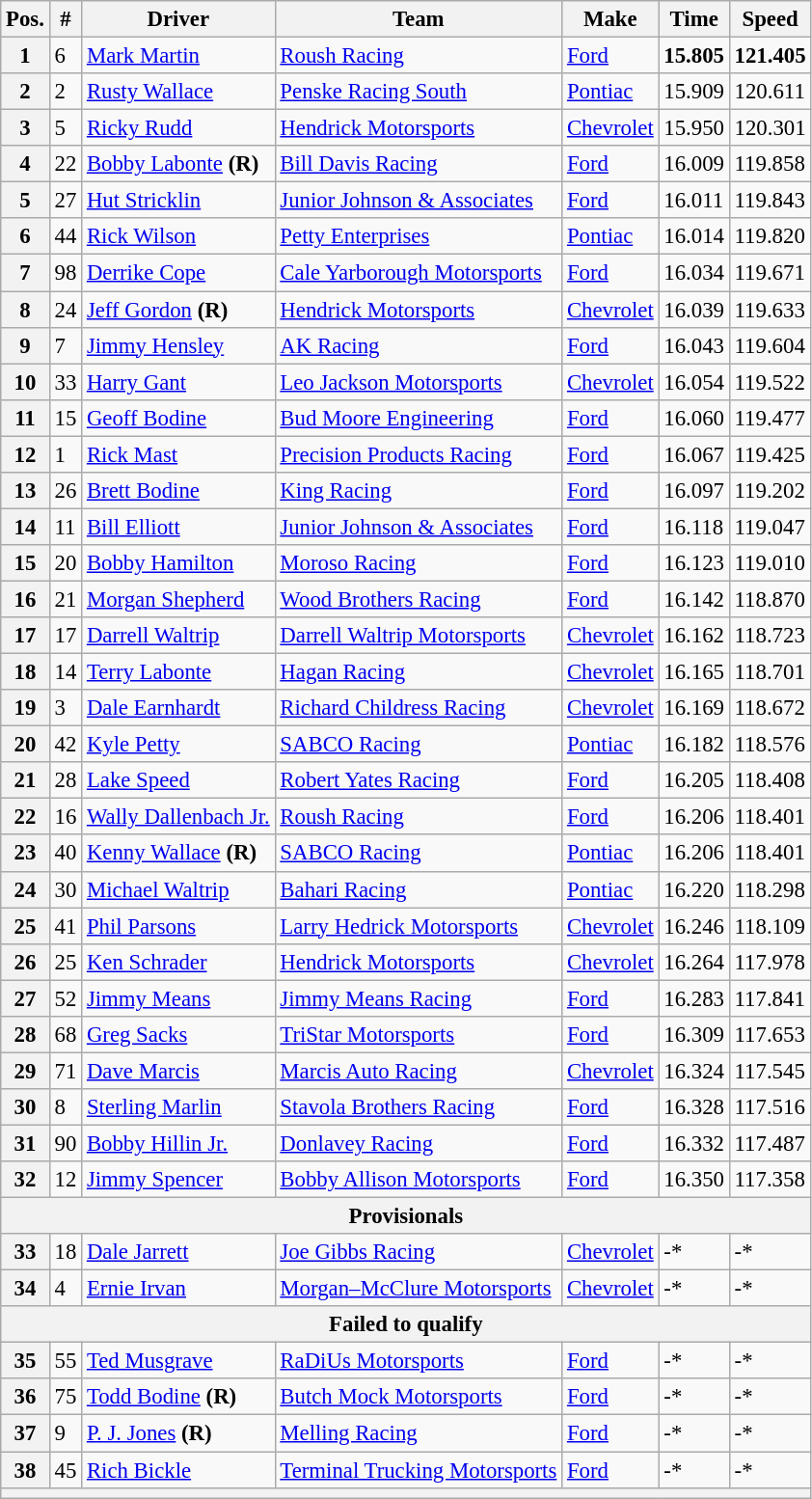<table class="wikitable" style="font-size:95%">
<tr>
<th>Pos.</th>
<th>#</th>
<th>Driver</th>
<th>Team</th>
<th>Make</th>
<th>Time</th>
<th>Speed</th>
</tr>
<tr>
<th>1</th>
<td>6</td>
<td><a href='#'>Mark Martin</a></td>
<td><a href='#'>Roush Racing</a></td>
<td><a href='#'>Ford</a></td>
<td><strong>15.805</strong></td>
<td><strong>121.405</strong></td>
</tr>
<tr>
<th>2</th>
<td>2</td>
<td><a href='#'>Rusty Wallace</a></td>
<td><a href='#'>Penske Racing South</a></td>
<td><a href='#'>Pontiac</a></td>
<td>15.909</td>
<td>120.611</td>
</tr>
<tr>
<th>3</th>
<td>5</td>
<td><a href='#'>Ricky Rudd</a></td>
<td><a href='#'>Hendrick Motorsports</a></td>
<td><a href='#'>Chevrolet</a></td>
<td>15.950</td>
<td>120.301</td>
</tr>
<tr>
<th>4</th>
<td>22</td>
<td><a href='#'>Bobby Labonte</a> <strong>(R)</strong></td>
<td><a href='#'>Bill Davis Racing</a></td>
<td><a href='#'>Ford</a></td>
<td>16.009</td>
<td>119.858</td>
</tr>
<tr>
<th>5</th>
<td>27</td>
<td><a href='#'>Hut Stricklin</a></td>
<td><a href='#'>Junior Johnson & Associates</a></td>
<td><a href='#'>Ford</a></td>
<td>16.011</td>
<td>119.843</td>
</tr>
<tr>
<th>6</th>
<td>44</td>
<td><a href='#'>Rick Wilson</a></td>
<td><a href='#'>Petty Enterprises</a></td>
<td><a href='#'>Pontiac</a></td>
<td>16.014</td>
<td>119.820</td>
</tr>
<tr>
<th>7</th>
<td>98</td>
<td><a href='#'>Derrike Cope</a></td>
<td><a href='#'>Cale Yarborough Motorsports</a></td>
<td><a href='#'>Ford</a></td>
<td>16.034</td>
<td>119.671</td>
</tr>
<tr>
<th>8</th>
<td>24</td>
<td><a href='#'>Jeff Gordon</a> <strong>(R)</strong></td>
<td><a href='#'>Hendrick Motorsports</a></td>
<td><a href='#'>Chevrolet</a></td>
<td>16.039</td>
<td>119.633</td>
</tr>
<tr>
<th>9</th>
<td>7</td>
<td><a href='#'>Jimmy Hensley</a></td>
<td><a href='#'>AK Racing</a></td>
<td><a href='#'>Ford</a></td>
<td>16.043</td>
<td>119.604</td>
</tr>
<tr>
<th>10</th>
<td>33</td>
<td><a href='#'>Harry Gant</a></td>
<td><a href='#'>Leo Jackson Motorsports</a></td>
<td><a href='#'>Chevrolet</a></td>
<td>16.054</td>
<td>119.522</td>
</tr>
<tr>
<th>11</th>
<td>15</td>
<td><a href='#'>Geoff Bodine</a></td>
<td><a href='#'>Bud Moore Engineering</a></td>
<td><a href='#'>Ford</a></td>
<td>16.060</td>
<td>119.477</td>
</tr>
<tr>
<th>12</th>
<td>1</td>
<td><a href='#'>Rick Mast</a></td>
<td><a href='#'>Precision Products Racing</a></td>
<td><a href='#'>Ford</a></td>
<td>16.067</td>
<td>119.425</td>
</tr>
<tr>
<th>13</th>
<td>26</td>
<td><a href='#'>Brett Bodine</a></td>
<td><a href='#'>King Racing</a></td>
<td><a href='#'>Ford</a></td>
<td>16.097</td>
<td>119.202</td>
</tr>
<tr>
<th>14</th>
<td>11</td>
<td><a href='#'>Bill Elliott</a></td>
<td><a href='#'>Junior Johnson & Associates</a></td>
<td><a href='#'>Ford</a></td>
<td>16.118</td>
<td>119.047</td>
</tr>
<tr>
<th>15</th>
<td>20</td>
<td><a href='#'>Bobby Hamilton</a></td>
<td><a href='#'>Moroso Racing</a></td>
<td><a href='#'>Ford</a></td>
<td>16.123</td>
<td>119.010</td>
</tr>
<tr>
<th>16</th>
<td>21</td>
<td><a href='#'>Morgan Shepherd</a></td>
<td><a href='#'>Wood Brothers Racing</a></td>
<td><a href='#'>Ford</a></td>
<td>16.142</td>
<td>118.870</td>
</tr>
<tr>
<th>17</th>
<td>17</td>
<td><a href='#'>Darrell Waltrip</a></td>
<td><a href='#'>Darrell Waltrip Motorsports</a></td>
<td><a href='#'>Chevrolet</a></td>
<td>16.162</td>
<td>118.723</td>
</tr>
<tr>
<th>18</th>
<td>14</td>
<td><a href='#'>Terry Labonte</a></td>
<td><a href='#'>Hagan Racing</a></td>
<td><a href='#'>Chevrolet</a></td>
<td>16.165</td>
<td>118.701</td>
</tr>
<tr>
<th>19</th>
<td>3</td>
<td><a href='#'>Dale Earnhardt</a></td>
<td><a href='#'>Richard Childress Racing</a></td>
<td><a href='#'>Chevrolet</a></td>
<td>16.169</td>
<td>118.672</td>
</tr>
<tr>
<th>20</th>
<td>42</td>
<td><a href='#'>Kyle Petty</a></td>
<td><a href='#'>SABCO Racing</a></td>
<td><a href='#'>Pontiac</a></td>
<td>16.182</td>
<td>118.576</td>
</tr>
<tr>
<th>21</th>
<td>28</td>
<td><a href='#'>Lake Speed</a></td>
<td><a href='#'>Robert Yates Racing</a></td>
<td><a href='#'>Ford</a></td>
<td>16.205</td>
<td>118.408</td>
</tr>
<tr>
<th>22</th>
<td>16</td>
<td><a href='#'>Wally Dallenbach Jr.</a></td>
<td><a href='#'>Roush Racing</a></td>
<td><a href='#'>Ford</a></td>
<td>16.206</td>
<td>118.401</td>
</tr>
<tr>
<th>23</th>
<td>40</td>
<td><a href='#'>Kenny Wallace</a> <strong>(R)</strong></td>
<td><a href='#'>SABCO Racing</a></td>
<td><a href='#'>Pontiac</a></td>
<td>16.206</td>
<td>118.401</td>
</tr>
<tr>
<th>24</th>
<td>30</td>
<td><a href='#'>Michael Waltrip</a></td>
<td><a href='#'>Bahari Racing</a></td>
<td><a href='#'>Pontiac</a></td>
<td>16.220</td>
<td>118.298</td>
</tr>
<tr>
<th>25</th>
<td>41</td>
<td><a href='#'>Phil Parsons</a></td>
<td><a href='#'>Larry Hedrick Motorsports</a></td>
<td><a href='#'>Chevrolet</a></td>
<td>16.246</td>
<td>118.109</td>
</tr>
<tr>
<th>26</th>
<td>25</td>
<td><a href='#'>Ken Schrader</a></td>
<td><a href='#'>Hendrick Motorsports</a></td>
<td><a href='#'>Chevrolet</a></td>
<td>16.264</td>
<td>117.978</td>
</tr>
<tr>
<th>27</th>
<td>52</td>
<td><a href='#'>Jimmy Means</a></td>
<td><a href='#'>Jimmy Means Racing</a></td>
<td><a href='#'>Ford</a></td>
<td>16.283</td>
<td>117.841</td>
</tr>
<tr>
<th>28</th>
<td>68</td>
<td><a href='#'>Greg Sacks</a></td>
<td><a href='#'>TriStar Motorsports</a></td>
<td><a href='#'>Ford</a></td>
<td>16.309</td>
<td>117.653</td>
</tr>
<tr>
<th>29</th>
<td>71</td>
<td><a href='#'>Dave Marcis</a></td>
<td><a href='#'>Marcis Auto Racing</a></td>
<td><a href='#'>Chevrolet</a></td>
<td>16.324</td>
<td>117.545</td>
</tr>
<tr>
<th>30</th>
<td>8</td>
<td><a href='#'>Sterling Marlin</a></td>
<td><a href='#'>Stavola Brothers Racing</a></td>
<td><a href='#'>Ford</a></td>
<td>16.328</td>
<td>117.516</td>
</tr>
<tr>
<th>31</th>
<td>90</td>
<td><a href='#'>Bobby Hillin Jr.</a></td>
<td><a href='#'>Donlavey Racing</a></td>
<td><a href='#'>Ford</a></td>
<td>16.332</td>
<td>117.487</td>
</tr>
<tr>
<th>32</th>
<td>12</td>
<td><a href='#'>Jimmy Spencer</a></td>
<td><a href='#'>Bobby Allison Motorsports</a></td>
<td><a href='#'>Ford</a></td>
<td>16.350</td>
<td>117.358</td>
</tr>
<tr>
<th colspan="7">Provisionals</th>
</tr>
<tr>
<th>33</th>
<td>18</td>
<td><a href='#'>Dale Jarrett</a></td>
<td><a href='#'>Joe Gibbs Racing</a></td>
<td><a href='#'>Chevrolet</a></td>
<td>-*</td>
<td>-*</td>
</tr>
<tr>
<th>34</th>
<td>4</td>
<td><a href='#'>Ernie Irvan</a></td>
<td><a href='#'>Morgan–McClure Motorsports</a></td>
<td><a href='#'>Chevrolet</a></td>
<td>-*</td>
<td>-*</td>
</tr>
<tr>
<th colspan="7">Failed to qualify</th>
</tr>
<tr>
<th>35</th>
<td>55</td>
<td><a href='#'>Ted Musgrave</a></td>
<td><a href='#'>RaDiUs Motorsports</a></td>
<td><a href='#'>Ford</a></td>
<td>-*</td>
<td>-*</td>
</tr>
<tr>
<th>36</th>
<td>75</td>
<td><a href='#'>Todd Bodine</a> <strong>(R)</strong></td>
<td><a href='#'>Butch Mock Motorsports</a></td>
<td><a href='#'>Ford</a></td>
<td>-*</td>
<td>-*</td>
</tr>
<tr>
<th>37</th>
<td>9</td>
<td><a href='#'>P. J. Jones</a> <strong>(R)</strong></td>
<td><a href='#'>Melling Racing</a></td>
<td><a href='#'>Ford</a></td>
<td>-*</td>
<td>-*</td>
</tr>
<tr>
<th>38</th>
<td>45</td>
<td><a href='#'>Rich Bickle</a></td>
<td><a href='#'>Terminal Trucking Motorsports</a></td>
<td><a href='#'>Ford</a></td>
<td>-*</td>
<td>-*</td>
</tr>
<tr>
<th colspan="7"></th>
</tr>
</table>
